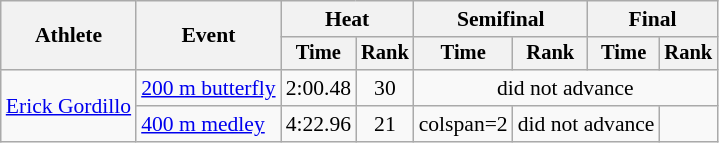<table class="wikitable" style="text-align:center; font-size:90%">
<tr>
<th rowspan="2">Athlete</th>
<th rowspan="2">Event</th>
<th colspan="2">Heat</th>
<th colspan="2">Semifinal</th>
<th colspan="2">Final</th>
</tr>
<tr style="font-size:95%">
<th>Time</th>
<th>Rank</th>
<th>Time</th>
<th>Rank</th>
<th>Time</th>
<th>Rank</th>
</tr>
<tr>
<td align=left rowspan=2><a href='#'>Erick Gordillo</a></td>
<td align=left><a href='#'>200 m butterfly</a></td>
<td>2:00.48</td>
<td>30</td>
<td colspan=4>did not advance</td>
</tr>
<tr>
<td align=left><a href='#'>400 m medley</a></td>
<td>4:22.96</td>
<td>21</td>
<td>colspan=2 </td>
<td colspan=2>did not advance</td>
</tr>
</table>
